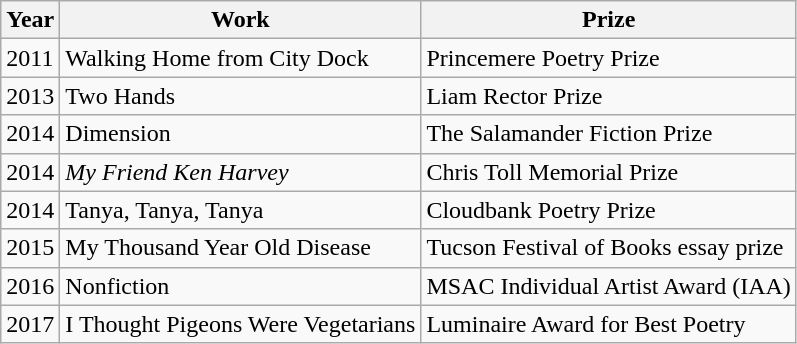<table class="wikitable">
<tr>
<th>Year</th>
<th>Work</th>
<th>Prize</th>
</tr>
<tr>
<td>2011</td>
<td>Walking Home from City Dock</td>
<td>Princemere Poetry Prize</td>
</tr>
<tr>
<td>2013</td>
<td>Two Hands</td>
<td>Liam Rector Prize</td>
</tr>
<tr>
<td>2014</td>
<td>Dimension</td>
<td>The Salamander Fiction Prize</td>
</tr>
<tr>
<td>2014</td>
<td><em>My Friend Ken Harvey</em></td>
<td>Chris Toll Memorial Prize</td>
</tr>
<tr>
<td>2014</td>
<td>Tanya, Tanya, Tanya</td>
<td>Cloudbank Poetry Prize</td>
</tr>
<tr>
<td>2015</td>
<td>My Thousand Year Old Disease</td>
<td>Tucson Festival of Books essay prize</td>
</tr>
<tr>
<td>2016</td>
<td>Nonfiction</td>
<td>MSAC Individual Artist Award (IAA)</td>
</tr>
<tr>
<td>2017</td>
<td>I Thought Pigeons Were Vegetarians</td>
<td>Luminaire Award for Best Poetry</td>
</tr>
</table>
